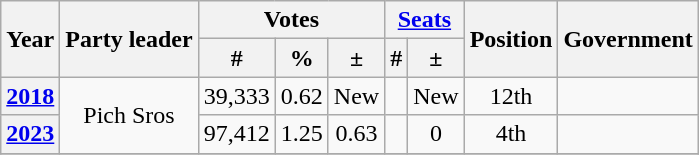<table class="wikitable" style=text-align:center>
<tr>
<th rowspan="2">Year</th>
<th rowspan="2">Party leader</th>
<th colspan="3">Votes</th>
<th colspan="2"><a href='#'>Seats</a></th>
<th rowspan="2">Position</th>
<th rowspan="2">Government</th>
</tr>
<tr>
<th>#</th>
<th>%</th>
<th>±</th>
<th>#</th>
<th>±</th>
</tr>
<tr>
<th><a href='#'>2018</a></th>
<td rowspan=2>Pich Sros</td>
<td>39,333</td>
<td>0.62</td>
<td>New</td>
<td></td>
<td>New</td>
<td> 12th</td>
<td></td>
</tr>
<tr>
<th><a href='#'>2023</a></th>
<td>97,412</td>
<td>1.25</td>
<td> 0.63</td>
<td></td>
<td> 0</td>
<td> 4th</td>
<td></td>
</tr>
<tr>
</tr>
</table>
